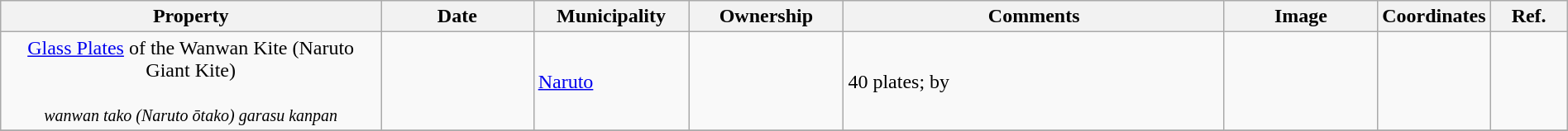<table class="wikitable sortable"  style="width:100%;">
<tr>
<th width="25%" align="left">Property</th>
<th width="10%" align="left">Date</th>
<th width="10%" align="left">Municipality</th>
<th width="10%" align="left">Ownership</th>
<th width="25%" align="left" class="unsortable">Comments</th>
<th width="10%" align="left" class="unsortable">Image</th>
<th width="5%" align="left" class="unsortable">Coordinates</th>
<th width="5%" align="left" class="unsortable">Ref.</th>
</tr>
<tr>
<td align="center"><a href='#'>Glass Plates</a> of the Wanwan Kite (Naruto Giant Kite)<br><br><small><em>wanwan tako (Naruto ōtako) garasu kanpan</em></small></td>
<td></td>
<td><a href='#'>Naruto</a></td>
<td></td>
<td>40 plates;  by </td>
<td></td>
<td></td>
<td></td>
</tr>
<tr>
</tr>
</table>
